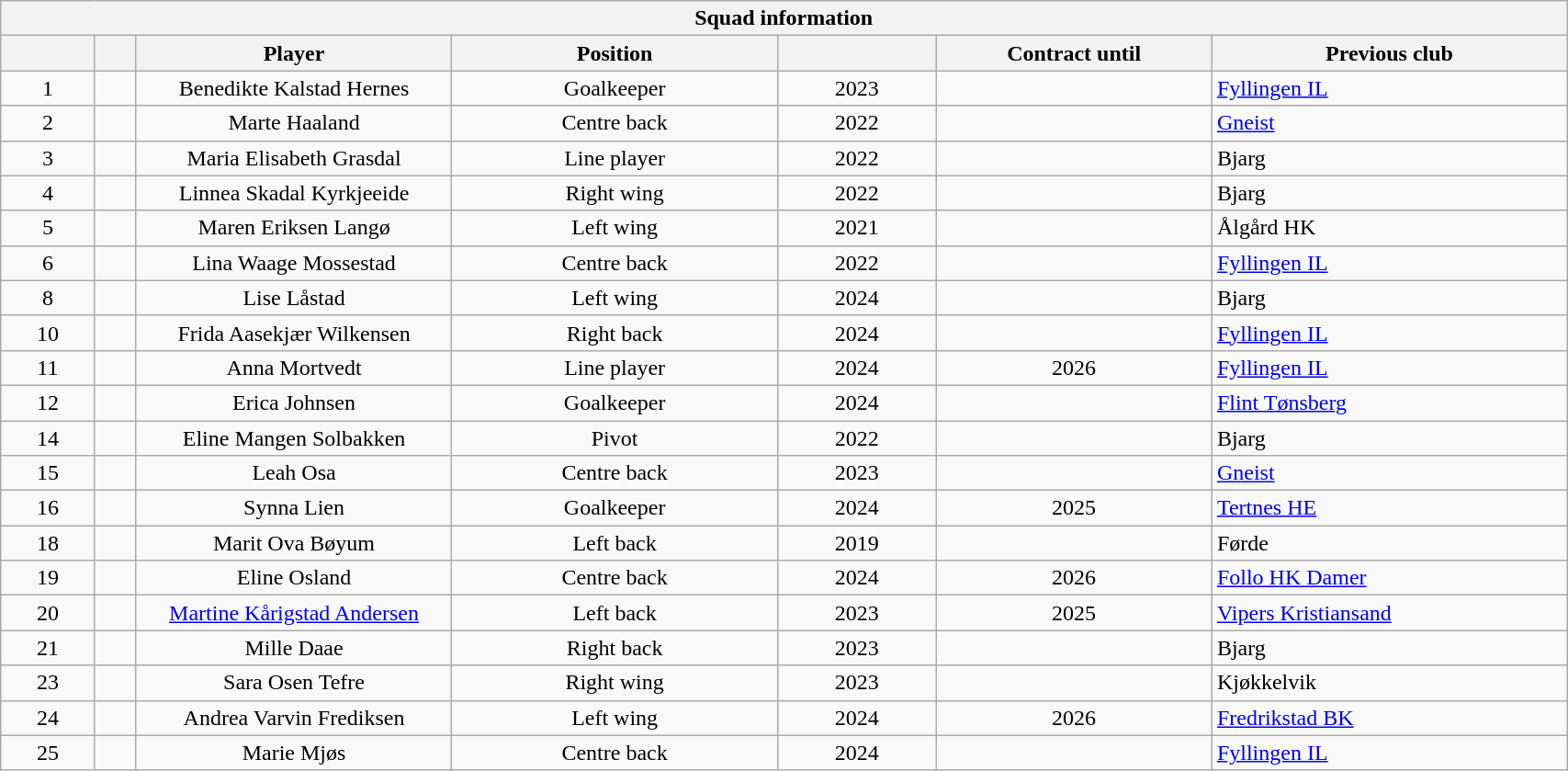<table class="wikitable mw-collapsible mw-collapsed" style="width:90%; font-size:100%;">
<tr>
<th colspan="8">Squad information</th>
</tr>
<tr>
<th width="5"></th>
<th width="3"></th>
<th width="20">Player</th>
<th width="10">Position</th>
<th width="5"></th>
<th width="5">Contract until</th>
<th width="15">Previous club</th>
</tr>
<tr>
<td style="text-align: center;">1</td>
<td style="text-align: center;"></td>
<td style="text-align: center;">Benedikte Kalstad Hernes</td>
<td style="text-align: center;">Goalkeeper</td>
<td style="text-align: center;">2023</td>
<td style="text-align: center;"></td>
<td> <a href='#'>Fyllingen IL</a></td>
</tr>
<tr>
<td style="text-align: center;">2</td>
<td style="text-align: center;"></td>
<td style="text-align: center;">Marte Haaland</td>
<td style="text-align: center;">Centre back</td>
<td style="text-align: center;">2022</td>
<td style="text-align: center;"></td>
<td> <a href='#'>Gneist</a></td>
</tr>
<tr>
<td style="text-align: center;">3</td>
<td style="text-align: center;"></td>
<td style="text-align: center;">Maria Elisabeth Grasdal</td>
<td style="text-align: center;">Line player</td>
<td style="text-align: center;">2022</td>
<td style="text-align: center;"></td>
<td> Bjarg</td>
</tr>
<tr>
<td style="text-align: center;">4</td>
<td style="text-align: center;"></td>
<td style="text-align: center;">Linnea Skadal Kyrkjeeide</td>
<td style="text-align: center;">Right wing</td>
<td style="text-align: center;">2022</td>
<td style="text-align: center;"></td>
<td> Bjarg</td>
</tr>
<tr>
<td style="text-align: center;">5</td>
<td style="text-align: center;"></td>
<td style="text-align: center;">Maren Eriksen Langø</td>
<td style="text-align: center;">Left wing</td>
<td style="text-align: center;">2021</td>
<td style="text-align: center;"></td>
<td> Ålgård HK</td>
</tr>
<tr>
<td style="text-align: center;">6</td>
<td style="text-align: center;"></td>
<td style="text-align: center;">Lina Waage Mossestad</td>
<td style="text-align: center;">Centre back</td>
<td style="text-align: center;">2022</td>
<td style="text-align: center;"></td>
<td> <a href='#'>Fyllingen IL</a></td>
</tr>
<tr>
<td style="text-align: center;">8</td>
<td style="text-align: center;"></td>
<td style="text-align: center;">Lise Låstad</td>
<td style="text-align: center;">Left wing</td>
<td style="text-align: center;">2024</td>
<td style="text-align: center;"></td>
<td> Bjarg</td>
</tr>
<tr>
<td style="text-align: center;">10</td>
<td style="text-align: center;"></td>
<td style="text-align: center;">Frida Aasekjær Wilkensen</td>
<td style="text-align: center;">Right back</td>
<td style="text-align: center;">2024</td>
<td style="text-align: center;"></td>
<td> <a href='#'>Fyllingen IL</a></td>
</tr>
<tr>
<td style="text-align: center;">11</td>
<td style="text-align: center;"></td>
<td style="text-align: center;">Anna Mortvedt</td>
<td style="text-align: center;">Line player</td>
<td style="text-align: center;">2024</td>
<td style="text-align: center;">2026</td>
<td> <a href='#'>Fyllingen IL</a></td>
</tr>
<tr>
<td style="text-align: center;">12</td>
<td style="text-align: center;"></td>
<td style="text-align: center;">Erica Johnsen</td>
<td style="text-align: center;">Goalkeeper</td>
<td style="text-align: center;">2024</td>
<td style="text-align: center;"></td>
<td> <a href='#'>Flint Tønsberg</a></td>
</tr>
<tr>
<td style="text-align: center;">14</td>
<td style="text-align: center;"></td>
<td style="text-align: center;">Eline Mangen Solbakken</td>
<td style="text-align: center;">Pivot</td>
<td style="text-align: center;">2022</td>
<td style="text-align: center;"></td>
<td> Bjarg</td>
</tr>
<tr>
<td style="text-align: center;">15</td>
<td style="text-align: center;"></td>
<td style="text-align: center;">Leah Osa</td>
<td style="text-align: center;">Centre back</td>
<td style="text-align: center;">2023</td>
<td style="text-align: center;"></td>
<td> <a href='#'>Gneist</a></td>
</tr>
<tr>
<td style="text-align: center;">16</td>
<td style="text-align: center;"></td>
<td style="text-align: center;">Synna Lien</td>
<td style="text-align: center;">Goalkeeper</td>
<td style="text-align: center;">2024</td>
<td style="text-align: center;">2025</td>
<td> <a href='#'>Tertnes HE</a></td>
</tr>
<tr>
<td style="text-align: center;">18</td>
<td style="text-align: center;"></td>
<td style="text-align: center;">Marit Ova Bøyum</td>
<td style="text-align: center;">Left back</td>
<td style="text-align: center;">2019</td>
<td style="text-align: center;"></td>
<td> Førde</td>
</tr>
<tr>
<td style="text-align: center;">19</td>
<td style="text-align: center;"></td>
<td style="text-align: center;">Eline Osland</td>
<td style="text-align: center;">Centre back</td>
<td style="text-align: center;">2024</td>
<td style="text-align: center;">2026</td>
<td> <a href='#'>Follo HK Damer</a></td>
</tr>
<tr>
<td style="text-align: center;">20</td>
<td style="text-align: center;"></td>
<td style="text-align: center;"><a href='#'>Martine Kårigstad Andersen</a></td>
<td style="text-align: center;">Left back</td>
<td style="text-align: center;">2023</td>
<td style="text-align: center;">2025</td>
<td> <a href='#'>Vipers Kristiansand</a></td>
</tr>
<tr>
<td style="text-align: center;">21</td>
<td style="text-align: center;"></td>
<td style="text-align: center;">Mille Daae</td>
<td style="text-align: center;">Right back</td>
<td style="text-align: center;">2023</td>
<td style="text-align: center;"></td>
<td> Bjarg</td>
</tr>
<tr>
<td style="text-align: center;">23</td>
<td style="text-align: center;"></td>
<td style="text-align: center;">Sara Osen Tefre</td>
<td style="text-align: center;">Right wing</td>
<td style="text-align: center;">2023</td>
<td style="text-align: center;"></td>
<td> Kjøkkelvik</td>
</tr>
<tr>
<td style="text-align: center;">24</td>
<td style="text-align: center;"></td>
<td style="text-align: center;">Andrea Varvin Frediksen</td>
<td style="text-align: center;">Left wing</td>
<td style="text-align: center;">2024</td>
<td style="text-align: center;">2026</td>
<td> <a href='#'>Fredrikstad BK</a></td>
</tr>
<tr>
<td style="text-align: center;">25</td>
<td style="text-align: center;"></td>
<td style="text-align: center;">Marie Mjøs</td>
<td style="text-align: center;">Centre back</td>
<td style="text-align: center;">2024</td>
<td style="text-align: center;"></td>
<td> <a href='#'>Fyllingen IL</a></td>
</tr>
</table>
